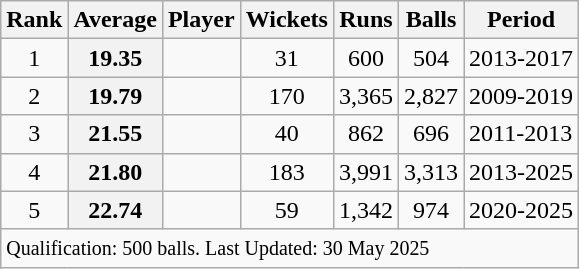<table class="wikitable">
<tr>
<th>Rank</th>
<th>Average</th>
<th>Player</th>
<th>Wickets</th>
<th>Runs</th>
<th>Balls</th>
<th>Period</th>
</tr>
<tr>
<td align=center>1</td>
<th scope=row style=text-align:center;>19.35</th>
<td></td>
<td align=center>31</td>
<td align=center>600</td>
<td align=center>504</td>
<td>2013-2017</td>
</tr>
<tr>
<td align=center>2</td>
<th scope=row style=text-align:center;>19.79</th>
<td></td>
<td align=center>170</td>
<td align=center>3,365</td>
<td align="center">2,827</td>
<td>2009-2019</td>
</tr>
<tr>
<td align=center>3</td>
<th scope=row styletext-align:center;>21.55</th>
<td></td>
<td align=center>40</td>
<td align=center>862</td>
<td align=center>696</td>
<td>2011-2013</td>
</tr>
<tr>
<td align=center>4</td>
<th scope=row style=text-align:center;>21.80</th>
<td></td>
<td align=center>183</td>
<td align="center">3,991</td>
<td align="center">3,313</td>
<td>2013-2025</td>
</tr>
<tr>
<td align=center>5</td>
<th scope=row style=text-align:center;>22.74</th>
<td></td>
<td align="center">59</td>
<td align="center">1,342</td>
<td align="center">974</td>
<td>2020-2025</td>
</tr>
<tr class=sortbottom>
<td colspan=7><small>Qualification: 500 balls. Last Updated: 30 May 2025</small></td>
</tr>
</table>
